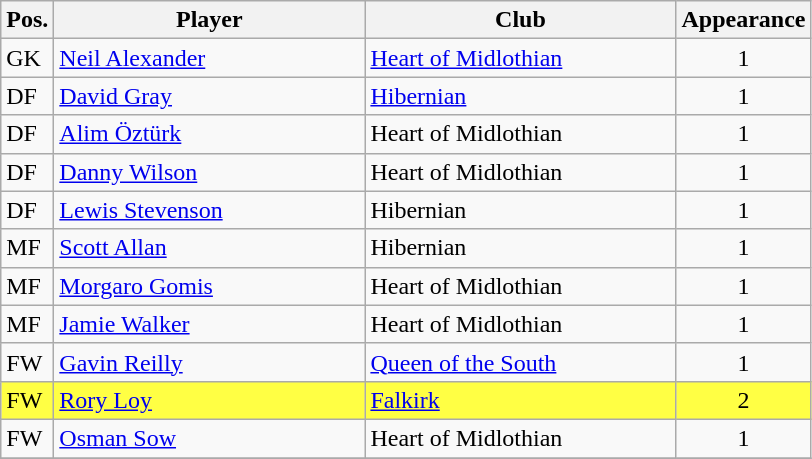<table class="wikitable">
<tr>
<th>Pos.</th>
<th>Player</th>
<th>Club</th>
<th>Appearance</th>
</tr>
<tr>
<td>GK</td>
<td style="width:200px;"><a href='#'>Neil Alexander</a></td>
<td style="width:200px;"><a href='#'>Heart of Midlothian</a></td>
<td align="center">1</td>
</tr>
<tr>
<td>DF</td>
<td><a href='#'>David Gray</a></td>
<td><a href='#'>Hibernian</a></td>
<td align="center">1</td>
</tr>
<tr>
<td>DF</td>
<td><a href='#'>Alim Öztürk</a></td>
<td>Heart of Midlothian</td>
<td align="center">1</td>
</tr>
<tr>
<td>DF</td>
<td><a href='#'>Danny Wilson</a></td>
<td>Heart of Midlothian</td>
<td align="center">1</td>
</tr>
<tr>
<td>DF</td>
<td><a href='#'>Lewis Stevenson</a></td>
<td>Hibernian</td>
<td align="center">1</td>
</tr>
<tr>
<td>MF</td>
<td><a href='#'>Scott Allan</a></td>
<td>Hibernian</td>
<td align="center">1</td>
</tr>
<tr>
<td>MF</td>
<td><a href='#'>Morgaro Gomis</a></td>
<td>Heart of Midlothian</td>
<td align="center">1</td>
</tr>
<tr>
<td>MF</td>
<td><a href='#'>Jamie Walker</a></td>
<td>Heart of Midlothian</td>
<td align="center">1</td>
</tr>
<tr>
<td>FW</td>
<td><a href='#'>Gavin Reilly</a></td>
<td><a href='#'>Queen of the South</a></td>
<td align="center">1</td>
</tr>
<tr style="background:#ffff44;">
<td>FW</td>
<td><a href='#'>Rory Loy</a> </td>
<td><a href='#'>Falkirk</a></td>
<td align="center">2</td>
</tr>
<tr>
<td>FW</td>
<td><a href='#'>Osman Sow</a></td>
<td>Heart of Midlothian</td>
<td align="center">1</td>
</tr>
<tr>
</tr>
</table>
